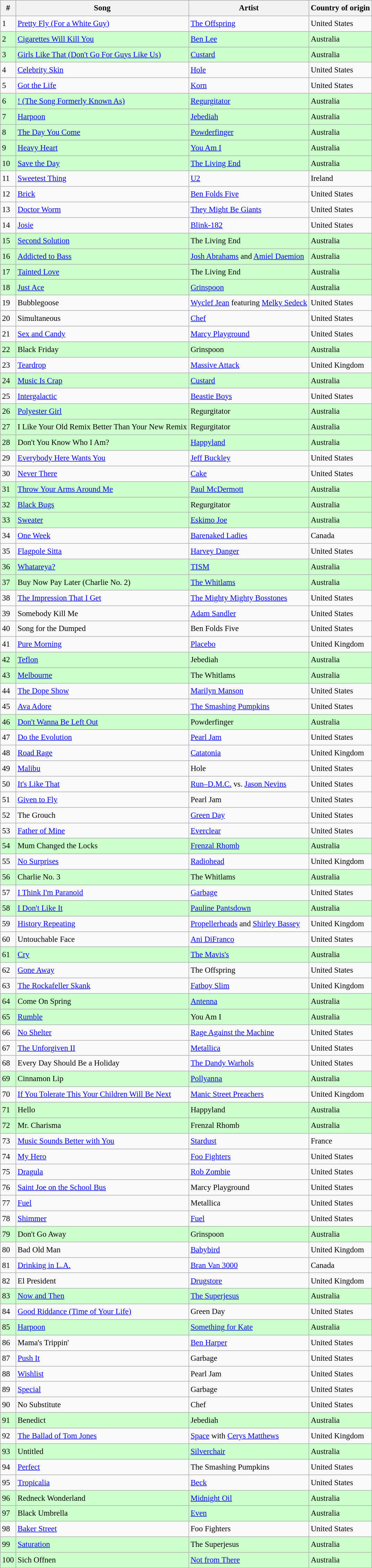<table class="wikitable sortable" style="font-size:0.95em;line-height:1.5em;">
<tr>
<th>#</th>
<th>Song</th>
<th>Artist</th>
<th>Country of origin</th>
</tr>
<tr>
<td>1</td>
<td><a href='#'>Pretty Fly (For a White Guy)</a></td>
<td><a href='#'>The Offspring</a></td>
<td>United States</td>
</tr>
<tr style="background:#ccffcc">
<td>2</td>
<td><a href='#'>Cigarettes Will Kill You</a></td>
<td><a href='#'>Ben Lee</a></td>
<td>Australia</td>
</tr>
<tr style="background:#ccffcc">
<td>3</td>
<td><a href='#'>Girls Like That (Don't Go For Guys Like Us)</a></td>
<td><a href='#'>Custard</a></td>
<td>Australia</td>
</tr>
<tr>
<td>4</td>
<td><a href='#'>Celebrity Skin</a></td>
<td><a href='#'>Hole</a></td>
<td>United States</td>
</tr>
<tr>
<td>5</td>
<td><a href='#'>Got the Life</a></td>
<td><a href='#'>Korn</a></td>
<td>United States</td>
</tr>
<tr style="background:#ccffcc">
<td>6</td>
<td><a href='#'>! (The Song Formerly Known As)</a></td>
<td><a href='#'>Regurgitator</a></td>
<td>Australia</td>
</tr>
<tr style="background:#ccffcc">
<td>7</td>
<td><a href='#'>Harpoon</a></td>
<td><a href='#'>Jebediah</a></td>
<td>Australia</td>
</tr>
<tr style="background:#ccffcc">
<td>8</td>
<td><a href='#'>The Day You Come</a></td>
<td><a href='#'>Powderfinger</a></td>
<td>Australia</td>
</tr>
<tr style="background:#ccffcc">
<td>9</td>
<td><a href='#'>Heavy Heart</a></td>
<td><a href='#'>You Am I</a></td>
<td>Australia</td>
</tr>
<tr style="background:#ccffcc">
<td>10</td>
<td><a href='#'>Save the Day</a></td>
<td><a href='#'>The Living End</a></td>
<td>Australia</td>
</tr>
<tr>
<td>11</td>
<td><a href='#'>Sweetest Thing</a></td>
<td><a href='#'>U2</a></td>
<td>Ireland</td>
</tr>
<tr>
<td>12</td>
<td><a href='#'>Brick</a></td>
<td><a href='#'>Ben Folds Five</a></td>
<td>United States</td>
</tr>
<tr>
<td>13</td>
<td><a href='#'>Doctor Worm</a></td>
<td><a href='#'>They Might Be Giants</a></td>
<td>United States</td>
</tr>
<tr>
<td>14</td>
<td><a href='#'>Josie</a></td>
<td><a href='#'>Blink-182</a></td>
<td>United States</td>
</tr>
<tr style="background:#ccffcc">
<td>15</td>
<td><a href='#'>Second Solution</a></td>
<td>The Living End</td>
<td>Australia</td>
</tr>
<tr style="background:#ccffcc">
<td>16</td>
<td><a href='#'>Addicted to Bass</a></td>
<td><a href='#'>Josh Abrahams</a> and <a href='#'>Amiel Daemion</a></td>
<td>Australia</td>
</tr>
<tr style="background:#ccffcc">
<td>17</td>
<td><a href='#'>Tainted Love</a></td>
<td>The Living End</td>
<td>Australia</td>
</tr>
<tr style="background:#ccffcc">
<td>18</td>
<td><a href='#'>Just Ace</a></td>
<td><a href='#'>Grinspoon</a></td>
<td>Australia</td>
</tr>
<tr>
<td>19</td>
<td>Bubblegoose</td>
<td><a href='#'>Wyclef Jean</a> featuring <a href='#'>Melky Sedeck</a></td>
<td>United States</td>
</tr>
<tr>
<td>20</td>
<td>Simultaneous</td>
<td><a href='#'>Chef</a></td>
<td>United States</td>
</tr>
<tr>
<td>21</td>
<td><a href='#'>Sex and Candy</a></td>
<td><a href='#'>Marcy Playground</a></td>
<td>United States</td>
</tr>
<tr style="background:#ccffcc">
<td>22</td>
<td>Black Friday</td>
<td>Grinspoon</td>
<td>Australia</td>
</tr>
<tr>
<td>23</td>
<td><a href='#'>Teardrop</a></td>
<td><a href='#'>Massive Attack</a></td>
<td>United Kingdom</td>
</tr>
<tr style="background:#ccffcc">
<td>24</td>
<td><a href='#'>Music Is Crap</a></td>
<td><a href='#'>Custard</a></td>
<td>Australia</td>
</tr>
<tr>
<td>25</td>
<td><a href='#'>Intergalactic</a></td>
<td><a href='#'>Beastie Boys</a></td>
<td>United States</td>
</tr>
<tr style="background:#ccffcc">
<td>26</td>
<td><a href='#'>Polyester Girl</a></td>
<td>Regurgitator</td>
<td>Australia</td>
</tr>
<tr style="background:#ccffcc">
<td>27</td>
<td>I Like Your Old Remix Better Than Your New Remix</td>
<td>Regurgitator</td>
<td>Australia</td>
</tr>
<tr style="background:#ccffcc">
<td>28</td>
<td>Don't You Know Who I Am?</td>
<td><a href='#'>Happyland</a></td>
<td>Australia</td>
</tr>
<tr>
<td>29</td>
<td><a href='#'>Everybody Here Wants You</a></td>
<td><a href='#'>Jeff Buckley</a></td>
<td>United States</td>
</tr>
<tr>
<td>30</td>
<td><a href='#'>Never There</a></td>
<td><a href='#'>Cake</a></td>
<td>United States</td>
</tr>
<tr style="background:#ccffcc">
<td>31</td>
<td><a href='#'>Throw Your Arms Around Me</a></td>
<td><a href='#'>Paul McDermott</a></td>
<td>Australia</td>
</tr>
<tr style="background:#ccffcc">
<td>32</td>
<td><a href='#'>Black Bugs</a></td>
<td>Regurgitator</td>
<td>Australia</td>
</tr>
<tr style="background:#ccffcc">
<td>33</td>
<td><a href='#'>Sweater</a></td>
<td><a href='#'>Eskimo Joe</a></td>
<td>Australia</td>
</tr>
<tr>
<td>34</td>
<td><a href='#'>One Week</a></td>
<td><a href='#'>Barenaked Ladies</a></td>
<td>Canada</td>
</tr>
<tr>
<td>35</td>
<td><a href='#'>Flagpole Sitta</a></td>
<td><a href='#'>Harvey Danger</a></td>
<td>United States</td>
</tr>
<tr style="background:#ccffcc">
<td>36</td>
<td><a href='#'>Whatareya?</a></td>
<td><a href='#'>TISM</a></td>
<td>Australia</td>
</tr>
<tr style="background:#ccffcc">
<td>37</td>
<td>Buy Now Pay Later (Charlie No. 2)</td>
<td><a href='#'>The Whitlams</a></td>
<td>Australia</td>
</tr>
<tr>
<td>38</td>
<td><a href='#'>The Impression That I Get</a></td>
<td><a href='#'>The Mighty Mighty Bosstones</a></td>
<td>United States</td>
</tr>
<tr>
<td>39</td>
<td>Somebody Kill Me</td>
<td><a href='#'>Adam Sandler</a></td>
<td>United States</td>
</tr>
<tr>
<td>40</td>
<td>Song for the Dumped</td>
<td>Ben Folds Five</td>
<td>United States</td>
</tr>
<tr>
<td>41</td>
<td><a href='#'>Pure Morning</a></td>
<td><a href='#'>Placebo</a></td>
<td>United Kingdom</td>
</tr>
<tr style="background:#ccffcc">
<td>42</td>
<td><a href='#'>Teflon</a></td>
<td>Jebediah</td>
<td>Australia</td>
</tr>
<tr style="background:#ccffcc">
<td>43</td>
<td><a href='#'>Melbourne</a></td>
<td>The Whitlams</td>
<td>Australia</td>
</tr>
<tr>
<td>44</td>
<td><a href='#'>The Dope Show</a></td>
<td><a href='#'>Marilyn Manson</a></td>
<td>United States</td>
</tr>
<tr>
<td>45</td>
<td><a href='#'>Ava Adore</a></td>
<td><a href='#'>The Smashing Pumpkins</a></td>
<td>United States</td>
</tr>
<tr style="background:#ccffcc">
<td>46</td>
<td><a href='#'>Don't Wanna Be Left Out</a></td>
<td>Powderfinger</td>
<td>Australia</td>
</tr>
<tr>
<td>47</td>
<td><a href='#'>Do the Evolution</a></td>
<td><a href='#'>Pearl Jam</a></td>
<td>United States</td>
</tr>
<tr>
<td>48</td>
<td><a href='#'>Road Rage</a></td>
<td><a href='#'>Catatonia</a></td>
<td>United Kingdom</td>
</tr>
<tr>
<td>49</td>
<td><a href='#'>Malibu</a></td>
<td>Hole</td>
<td>United States</td>
</tr>
<tr>
<td>50</td>
<td><a href='#'>It's Like That</a></td>
<td><a href='#'>Run–D.M.C.</a> vs. <a href='#'>Jason Nevins</a></td>
<td>United States</td>
</tr>
<tr>
<td>51</td>
<td><a href='#'>Given to Fly</a></td>
<td>Pearl Jam</td>
<td>United States</td>
</tr>
<tr>
<td>52</td>
<td>The Grouch</td>
<td><a href='#'>Green Day</a></td>
<td>United States</td>
</tr>
<tr>
<td>53</td>
<td><a href='#'>Father of Mine</a></td>
<td><a href='#'>Everclear</a></td>
<td>United States</td>
</tr>
<tr style="background:#ccffcc">
<td>54</td>
<td>Mum Changed the Locks</td>
<td><a href='#'>Frenzal Rhomb</a></td>
<td>Australia</td>
</tr>
<tr>
<td>55</td>
<td><a href='#'>No Surprises</a></td>
<td><a href='#'>Radiohead</a></td>
<td>United Kingdom</td>
</tr>
<tr style="background:#ccffcc">
<td>56</td>
<td>Charlie No. 3</td>
<td>The Whitlams</td>
<td>Australia</td>
</tr>
<tr>
<td>57</td>
<td><a href='#'>I Think I'm Paranoid</a></td>
<td><a href='#'>Garbage</a></td>
<td>United States</td>
</tr>
<tr style="background:#ccffcc">
<td>58</td>
<td><a href='#'>I Don't Like It</a></td>
<td><a href='#'>Pauline Pantsdown</a></td>
<td>Australia</td>
</tr>
<tr>
<td>59</td>
<td><a href='#'>History Repeating</a></td>
<td><a href='#'>Propellerheads</a> and <a href='#'>Shirley Bassey</a></td>
<td>United Kingdom</td>
</tr>
<tr>
<td>60</td>
<td>Untouchable Face</td>
<td><a href='#'>Ani DiFranco</a></td>
<td>United States</td>
</tr>
<tr style="background:#ccffcc">
<td>61</td>
<td><a href='#'>Cry</a></td>
<td><a href='#'>The Mavis's</a></td>
<td>Australia</td>
</tr>
<tr>
<td>62</td>
<td><a href='#'>Gone Away</a></td>
<td>The Offspring</td>
<td>United States</td>
</tr>
<tr>
<td>63</td>
<td><a href='#'>The Rockafeller Skank</a></td>
<td><a href='#'>Fatboy Slim</a></td>
<td>United Kingdom</td>
</tr>
<tr style="background:#ccffcc">
<td>64</td>
<td>Come On Spring</td>
<td><a href='#'>Antenna</a></td>
<td>Australia</td>
</tr>
<tr style="background:#ccffcc">
<td>65</td>
<td><a href='#'>Rumble</a></td>
<td>You Am I</td>
<td>Australia</td>
</tr>
<tr>
<td>66</td>
<td><a href='#'>No Shelter</a></td>
<td><a href='#'>Rage Against the Machine</a></td>
<td>United States</td>
</tr>
<tr>
<td>67</td>
<td><a href='#'>The Unforgiven II</a></td>
<td><a href='#'>Metallica</a></td>
<td>United States</td>
</tr>
<tr>
<td>68</td>
<td>Every Day Should Be a Holiday</td>
<td><a href='#'>The Dandy Warhols</a></td>
<td>United States</td>
</tr>
<tr style="background:#ccffcc">
<td>69</td>
<td>Cinnamon Lip</td>
<td><a href='#'>Pollyanna</a></td>
<td>Australia</td>
</tr>
<tr>
<td>70</td>
<td><a href='#'>If You Tolerate This Your Children Will Be Next</a></td>
<td><a href='#'>Manic Street Preachers</a></td>
<td>United Kingdom</td>
</tr>
<tr style="background:#ccffcc">
<td>71</td>
<td>Hello</td>
<td>Happyland</td>
<td>Australia</td>
</tr>
<tr style="background:#ccffcc">
<td>72</td>
<td>Mr. Charisma</td>
<td>Frenzal Rhomb</td>
<td>Australia</td>
</tr>
<tr>
<td>73</td>
<td><a href='#'>Music Sounds Better with You</a></td>
<td><a href='#'>Stardust</a></td>
<td>France</td>
</tr>
<tr>
<td>74</td>
<td><a href='#'>My Hero</a></td>
<td><a href='#'>Foo Fighters</a></td>
<td>United States</td>
</tr>
<tr>
<td>75</td>
<td><a href='#'>Dragula</a></td>
<td><a href='#'>Rob Zombie</a></td>
<td>United States</td>
</tr>
<tr>
<td>76</td>
<td><a href='#'>Saint Joe on the School Bus</a></td>
<td>Marcy Playground</td>
<td>United States</td>
</tr>
<tr>
<td>77</td>
<td><a href='#'>Fuel</a></td>
<td>Metallica</td>
<td>United States</td>
</tr>
<tr>
<td>78</td>
<td><a href='#'>Shimmer</a></td>
<td><a href='#'>Fuel</a></td>
<td>United States</td>
</tr>
<tr style="background:#ccffcc">
<td>79</td>
<td>Don't Go Away</td>
<td>Grinspoon</td>
<td>Australia</td>
</tr>
<tr>
<td>80</td>
<td>Bad Old Man</td>
<td><a href='#'>Babybird</a></td>
<td>United Kingdom</td>
</tr>
<tr>
<td>81</td>
<td><a href='#'>Drinking in L.A.</a></td>
<td><a href='#'>Bran Van 3000</a></td>
<td>Canada</td>
</tr>
<tr>
<td>82</td>
<td>El President</td>
<td><a href='#'>Drugstore</a></td>
<td>United Kingdom</td>
</tr>
<tr style="background:#ccffcc">
<td>83</td>
<td><a href='#'>Now and Then</a></td>
<td><a href='#'>The Superjesus</a></td>
<td>Australia</td>
</tr>
<tr>
<td>84</td>
<td><a href='#'>Good Riddance (Time of Your Life)</a></td>
<td>Green Day</td>
<td>United States</td>
</tr>
<tr style="background:#ccffcc">
<td>85</td>
<td><a href='#'>Harpoon</a></td>
<td><a href='#'>Something for Kate</a></td>
<td>Australia</td>
</tr>
<tr>
<td>86</td>
<td>Mama's Trippin'</td>
<td><a href='#'>Ben Harper</a></td>
<td>United States</td>
</tr>
<tr>
<td>87</td>
<td><a href='#'>Push It</a></td>
<td>Garbage</td>
<td>United States</td>
</tr>
<tr>
<td>88</td>
<td><a href='#'>Wishlist</a></td>
<td>Pearl Jam</td>
<td>United States</td>
</tr>
<tr>
<td>89</td>
<td><a href='#'>Special</a></td>
<td>Garbage</td>
<td>United States</td>
</tr>
<tr>
<td>90</td>
<td>No Substitute</td>
<td>Chef</td>
<td>United States</td>
</tr>
<tr style="background:#ccffcc">
<td>91</td>
<td>Benedict</td>
<td>Jebediah</td>
<td>Australia</td>
</tr>
<tr>
<td>92</td>
<td><a href='#'>The Ballad of Tom Jones</a></td>
<td><a href='#'>Space</a> with <a href='#'>Cerys Matthews</a></td>
<td>United Kingdom</td>
</tr>
<tr style="background:#ccffcc">
<td>93</td>
<td>Untitled</td>
<td><a href='#'>Silverchair</a></td>
<td>Australia</td>
</tr>
<tr>
<td>94</td>
<td><a href='#'>Perfect</a></td>
<td>The Smashing Pumpkins</td>
<td>United States</td>
</tr>
<tr>
<td>95</td>
<td><a href='#'>Tropicalia</a></td>
<td><a href='#'>Beck</a></td>
<td>United States</td>
</tr>
<tr style="background:#ccffcc">
<td>96</td>
<td>Redneck Wonderland</td>
<td><a href='#'>Midnight Oil</a></td>
<td>Australia</td>
</tr>
<tr style="background:#ccffcc">
<td>97</td>
<td>Black Umbrella</td>
<td><a href='#'>Even</a></td>
<td>Australia</td>
</tr>
<tr>
<td>98</td>
<td><a href='#'>Baker Street</a></td>
<td>Foo Fighters</td>
<td>United States</td>
</tr>
<tr style="background:#ccffcc">
<td>99</td>
<td><a href='#'>Saturation</a></td>
<td>The Superjesus</td>
<td>Australia</td>
</tr>
<tr style="background:#ccffcc">
<td>100</td>
<td>Sich Offnen</td>
<td><a href='#'>Not from There</a></td>
<td>Australia</td>
</tr>
</table>
